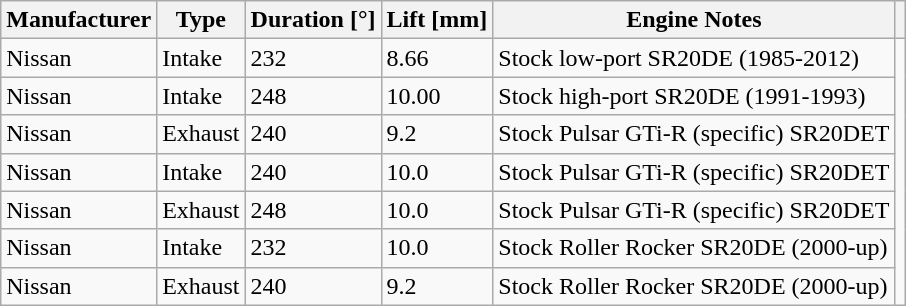<table class="wikitable">
<tr>
<th>Manufacturer</th>
<th>Type</th>
<th>Duration [°]</th>
<th>Lift [mm]</th>
<th>Engine Notes</th>
<th></th>
</tr>
<tr>
<td>Nissan</td>
<td>Intake</td>
<td>232</td>
<td>8.66</td>
<td>Stock low-port SR20DE (1985-2012)</td>
</tr>
<tr>
<td>Nissan</td>
<td>Intake</td>
<td>248</td>
<td>10.00</td>
<td>Stock high-port SR20DE (1991-1993)</td>
</tr>
<tr>
<td>Nissan</td>
<td>Exhaust</td>
<td>240</td>
<td>9.2</td>
<td>Stock Pulsar GTi-R  (specific) SR20DET</td>
</tr>
<tr>
<td>Nissan</td>
<td>Intake</td>
<td>240</td>
<td>10.0</td>
<td>Stock Pulsar GTi-R (specific) SR20DET</td>
</tr>
<tr>
<td>Nissan</td>
<td>Exhaust</td>
<td>248</td>
<td>10.0</td>
<td>Stock Pulsar GTi-R (specific) SR20DET</td>
</tr>
<tr>
<td>Nissan</td>
<td>Intake</td>
<td>232</td>
<td>10.0</td>
<td>Stock Roller Rocker SR20DE (2000-up)</td>
</tr>
<tr>
<td>Nissan</td>
<td>Exhaust</td>
<td>240</td>
<td>9.2</td>
<td>Stock Roller Rocker SR20DE (2000-up)</td>
</tr>
</table>
